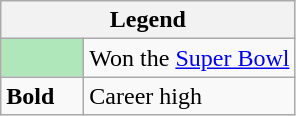<table class="wikitable">
<tr>
<th colspan="3">Legend</th>
</tr>
<tr>
<td style="background:#afe6ba; width:3em;"></td>
<td>Won the <a href='#'>Super Bowl</a></td>
</tr>
<tr>
<td><strong>Bold</strong></td>
<td>Career high</td>
</tr>
</table>
